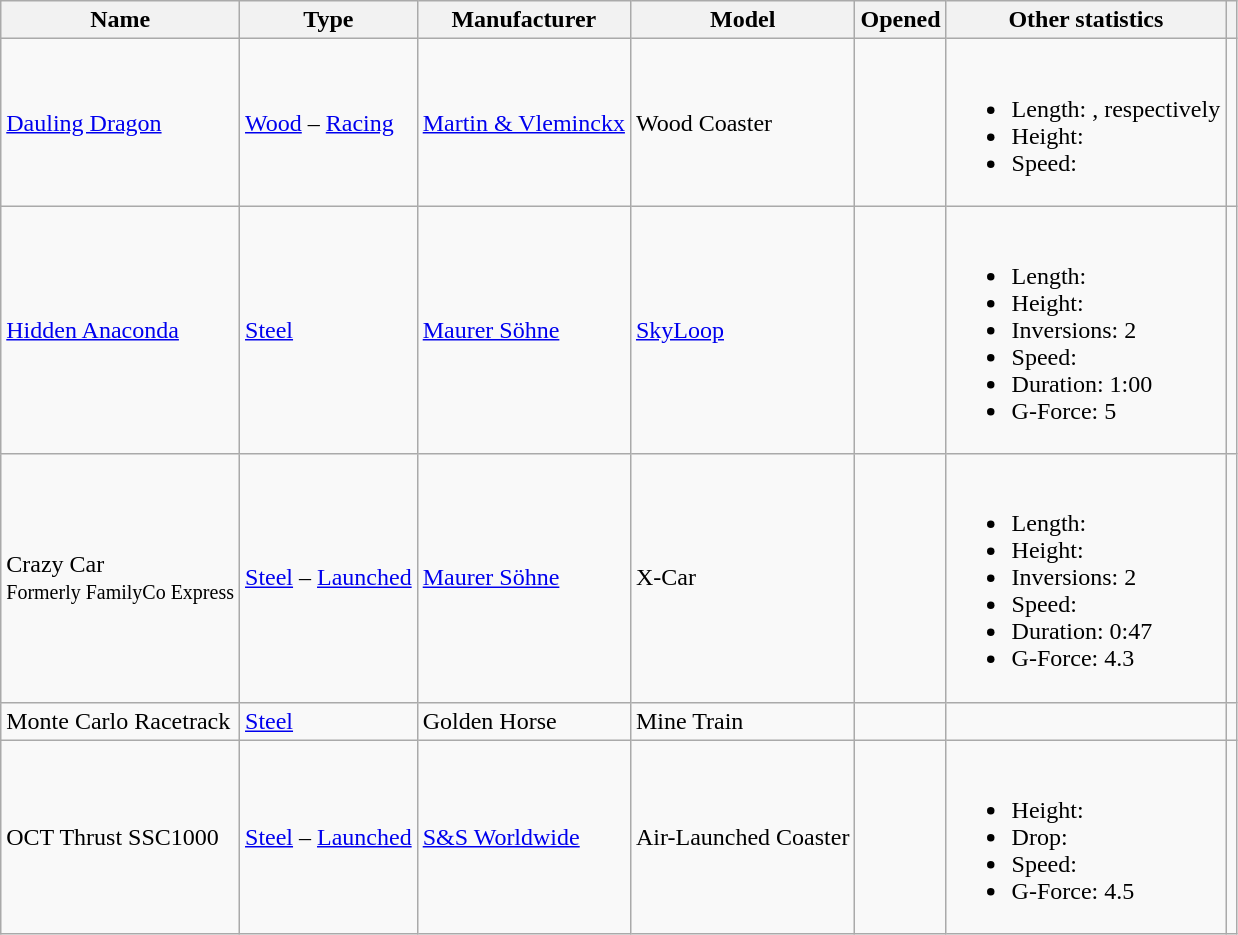<table class="wikitable sortable">
<tr>
<th>Name</th>
<th>Type</th>
<th>Manufacturer</th>
<th>Model</th>
<th>Opened</th>
<th class="unsortable">Other statistics</th>
<th class="unsortable"></th>
</tr>
<tr>
<td><a href='#'>Dauling Dragon</a></td>
<td><a href='#'>Wood</a> – <a href='#'>Racing</a></td>
<td><a href='#'>Martin & Vleminckx</a></td>
<td>Wood Coaster</td>
<td></td>
<td><br><ul><li>Length: , respectively</li><li>Height: </li><li>Speed: </li></ul></td>
<td></td>
</tr>
<tr>
<td><a href='#'>Hidden Anaconda</a></td>
<td><a href='#'>Steel</a></td>
<td><a href='#'>Maurer Söhne</a></td>
<td><a href='#'>SkyLoop</a></td>
<td></td>
<td><br><ul><li>Length: </li><li>Height: </li><li>Inversions: 2</li><li>Speed: </li><li>Duration: 1:00</li><li>G-Force: 5</li></ul></td>
<td></td>
</tr>
<tr>
<td>Crazy Car<br><small>Formerly FamilyCo Express</small></td>
<td><a href='#'>Steel</a> – <a href='#'>Launched</a></td>
<td><a href='#'>Maurer Söhne</a></td>
<td>X-Car</td>
<td></td>
<td><br><ul><li>Length: </li><li>Height: </li><li>Inversions: 2</li><li>Speed: </li><li>Duration: 0:47</li><li>G-Force: 4.3</li></ul></td>
<td></td>
</tr>
<tr>
<td>Monte Carlo Racetrack</td>
<td><a href='#'>Steel</a></td>
<td>Golden Horse</td>
<td>Mine Train</td>
<td></td>
<td></td>
<td></td>
</tr>
<tr>
<td>OCT Thrust SSC1000</td>
<td><a href='#'>Steel</a> – <a href='#'>Launched</a></td>
<td><a href='#'>S&S Worldwide</a></td>
<td>Air-Launched Coaster</td>
<td></td>
<td><br><ul><li>Height: </li><li>Drop: </li><li>Speed: </li><li>G-Force: 4.5</li></ul></td>
<td></td>
</tr>
</table>
